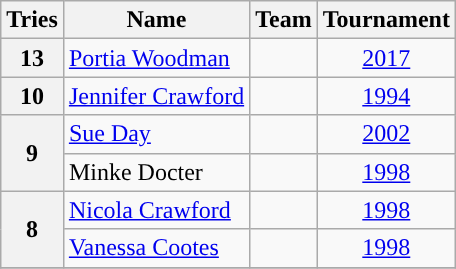<table class="wikitable">
<tr>
<th>Tries</th>
<th>Name</th>
<th>Team</th>
<th>Tournament</th>
</tr>
<tr>
<th>13</th>
<td><a href='#'>Portia Woodman</a></td>
<td></td>
<td align="center"><a href='#'>2017</a></td>
</tr>
<tr>
<th>10</th>
<td><a href='#'>Jennifer Crawford</a></td>
<td></td>
<td align="center"><a href='#'>1994</a></td>
</tr>
<tr>
<th rowspan="2”">9</th>
<td><a href='#'>Sue Day</a></td>
<td></td>
<td align=center><a href='#'>2002</a></td>
</tr>
<tr>
<td>Minke Docter</td>
<td></td>
<td align=center><a href='#'>1998</a></td>
</tr>
<tr>
<th rowspan="2”">8</th>
<td><a href='#'>Nicola Crawford</a></td>
<td></td>
<td align=center><a href='#'>1998</a></td>
</tr>
<tr>
<td><a href='#'>Vanessa Cootes</a></td>
<td></td>
<td align=center><a href='#'>1998</a></td>
</tr>
<tr>
</tr>
</table>
